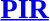<table width=100%>
<tr>
<td width=50% valign=top><br><h3><a href='#'>PIR</a></h3>




</td>
</tr>
</table>
